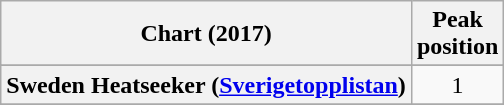<table class="wikitable sortable plainrowheaders" style="text-align:center">
<tr>
<th scope="col">Chart (2017)</th>
<th scope="col">Peak<br>position</th>
</tr>
<tr>
</tr>
<tr>
<th scope="row">Sweden Heatseeker (<a href='#'>Sverigetopplistan</a>)</th>
<td>1</td>
</tr>
<tr>
</tr>
</table>
